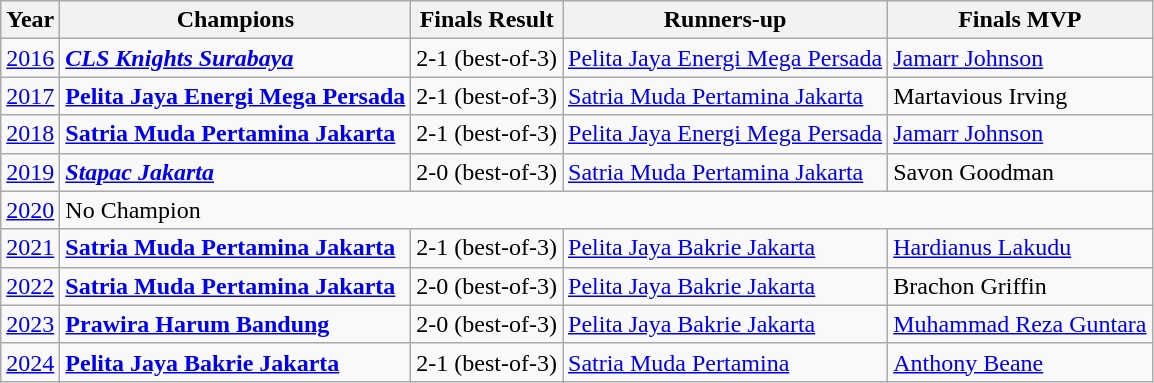<table class="wikitable">
<tr>
<th>Year</th>
<th>Champions</th>
<th>Finals Result</th>
<th>Runners-up</th>
<th>Finals MVP</th>
</tr>
<tr>
<td><a href='#'>2016</a></td>
<td><strong><em><a href='#'>CLS Knights Surabaya</a></em></strong></td>
<td>2-1 (best-of-3)</td>
<td><a href='#'>Pelita Jaya Energi Mega Persada</a></td>
<td><a href='#'>Jamarr Johnson</a></td>
</tr>
<tr>
<td><a href='#'>2017</a></td>
<td><strong><a href='#'>Pelita Jaya Energi Mega Persada</a></strong></td>
<td>2-1 (best-of-3)</td>
<td><a href='#'>Satria Muda Pertamina Jakarta</a></td>
<td>Martavious Irving</td>
</tr>
<tr>
<td><a href='#'>2018</a></td>
<td><strong><a href='#'>Satria Muda Pertamina Jakarta</a></strong></td>
<td>2-1 (best-of-3)</td>
<td><a href='#'>Pelita Jaya Energi Mega Persada</a></td>
<td><a href='#'>Jamarr Johnson</a></td>
</tr>
<tr>
<td><a href='#'>2019</a></td>
<td><strong><a href='#'><em>Stapac Jakarta</em></a></strong></td>
<td>2-0 (best-of-3)</td>
<td><a href='#'>Satria Muda Pertamina Jakarta</a></td>
<td>Savon Goodman</td>
</tr>
<tr>
<td><a href='#'>2020</a></td>
<td colspan="4">No Champion</td>
</tr>
<tr>
<td><a href='#'>2021</a></td>
<td><strong><a href='#'>Satria Muda Pertamina Jakarta</a></strong></td>
<td>2-1 (best-of-3)</td>
<td><a href='#'>Pelita Jaya Bakrie Jakarta</a></td>
<td><a href='#'>Hardianus Lakudu</a></td>
</tr>
<tr>
<td><a href='#'>2022</a></td>
<td><strong><a href='#'>Satria Muda Pertamina Jakarta</a></strong></td>
<td>2-0 (best-of-3)</td>
<td><a href='#'>Pelita Jaya Bakrie Jakarta</a></td>
<td>Brachon Griffin</td>
</tr>
<tr>
<td><a href='#'>2023</a></td>
<td><strong><a href='#'>Prawira Harum Bandung</a></strong></td>
<td>2-0 (best-of-3)</td>
<td><a href='#'>Pelita Jaya Bakrie Jakarta</a></td>
<td><a href='#'>Muhammad Reza Guntara</a></td>
</tr>
<tr>
<td><a href='#'>2024</a></td>
<td><strong><a href='#'>Pelita Jaya Bakrie Jakarta</a></strong></td>
<td>2-1 (best-of-3)</td>
<td><a href='#'>Satria Muda Pertamina</a></td>
<td><a href='#'>Anthony Beane</a></td>
</tr>
</table>
